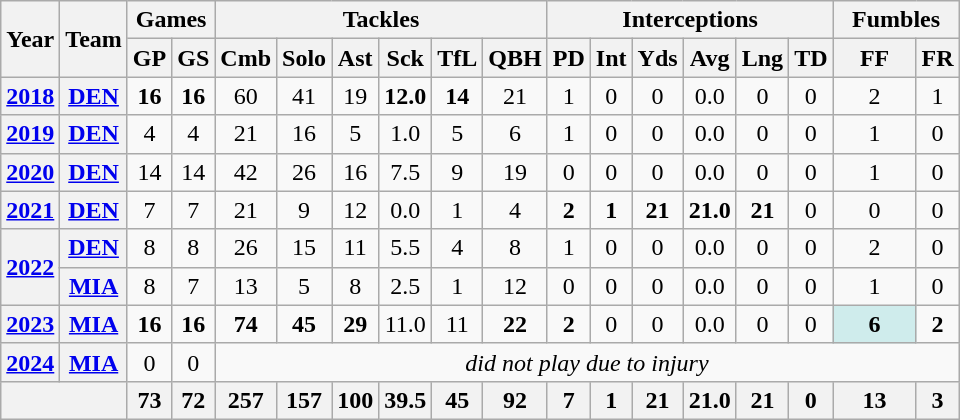<table class="wikitable" style="text-align:center;">
<tr>
<th rowspan="2">Year</th>
<th rowspan="2">Team</th>
<th colspan="2">Games</th>
<th colspan="6">Tackles</th>
<th colspan="6">Interceptions</th>
<th colspan="2">Fumbles</th>
</tr>
<tr>
<th>GP</th>
<th>GS</th>
<th>Cmb</th>
<th>Solo</th>
<th>Ast</th>
<th>Sck</th>
<th>TfL</th>
<th>QBH</th>
<th>PD</th>
<th>Int</th>
<th>Yds</th>
<th>Avg</th>
<th>Lng</th>
<th>TD</th>
<th>FF</th>
<th>FR</th>
</tr>
<tr>
<th><a href='#'>2018</a></th>
<th><a href='#'>DEN</a></th>
<td><strong>16</strong></td>
<td><strong>16</strong></td>
<td>60</td>
<td>41</td>
<td>19</td>
<td><strong>12.0</strong></td>
<td><strong>14</strong></td>
<td>21</td>
<td>1</td>
<td>0</td>
<td>0</td>
<td>0.0</td>
<td>0</td>
<td>0</td>
<td>2</td>
<td>1</td>
</tr>
<tr>
<th><a href='#'>2019</a></th>
<th><a href='#'>DEN</a></th>
<td>4</td>
<td>4</td>
<td>21</td>
<td>16</td>
<td>5</td>
<td>1.0</td>
<td>5</td>
<td>6</td>
<td>1</td>
<td>0</td>
<td>0</td>
<td>0.0</td>
<td>0</td>
<td>0</td>
<td>1</td>
<td>0</td>
</tr>
<tr>
<th><a href='#'>2020</a></th>
<th><a href='#'>DEN</a></th>
<td>14</td>
<td>14</td>
<td>42</td>
<td>26</td>
<td>16</td>
<td>7.5</td>
<td>9</td>
<td>19</td>
<td>0</td>
<td>0</td>
<td>0</td>
<td>0.0</td>
<td>0</td>
<td>0</td>
<td>1</td>
<td>0</td>
</tr>
<tr>
<th><a href='#'>2021</a></th>
<th><a href='#'>DEN</a></th>
<td>7</td>
<td>7</td>
<td>21</td>
<td>9</td>
<td>12</td>
<td>0.0</td>
<td>1</td>
<td>4</td>
<td><strong>2</strong></td>
<td><strong>1</strong></td>
<td><strong>21</strong></td>
<td><strong>21.0</strong></td>
<td><strong>21</strong></td>
<td>0</td>
<td>0</td>
<td>0</td>
</tr>
<tr>
<th rowspan="2"><a href='#'>2022</a></th>
<th><a href='#'>DEN</a></th>
<td>8</td>
<td>8</td>
<td>26</td>
<td>15</td>
<td>11</td>
<td>5.5</td>
<td>4</td>
<td>8</td>
<td>1</td>
<td>0</td>
<td>0</td>
<td>0.0</td>
<td>0</td>
<td>0</td>
<td>2</td>
<td>0</td>
</tr>
<tr>
<th><a href='#'>MIA</a></th>
<td>8</td>
<td>7</td>
<td>13</td>
<td>5</td>
<td>8</td>
<td>2.5</td>
<td>1</td>
<td>12</td>
<td>0</td>
<td>0</td>
<td>0</td>
<td>0.0</td>
<td>0</td>
<td>0</td>
<td>1</td>
<td>0</td>
</tr>
<tr>
<th><a href='#'>2023</a></th>
<th><a href='#'>MIA</a></th>
<td><strong>16</strong></td>
<td><strong>16</strong></td>
<td><strong>74</strong></td>
<td><strong>45</strong></td>
<td><strong>29</strong></td>
<td>11.0</td>
<td>11</td>
<td><strong>22</strong></td>
<td><strong>2</strong></td>
<td>0</td>
<td>0</td>
<td>0.0</td>
<td>0</td>
<td>0</td>
<td style="background:#cfecec; width:3em;"><strong>6</strong></td>
<td><strong>2</strong></td>
</tr>
<tr>
<th><a href='#'>2024</a></th>
<th><a href='#'>MIA</a></th>
<td>0</td>
<td>0</td>
<td colspan="14"><em>did not play due to injury</em></td>
</tr>
<tr>
<th colspan="2"></th>
<th>73</th>
<th>72</th>
<th>257</th>
<th>157</th>
<th>100</th>
<th>39.5</th>
<th>45</th>
<th>92</th>
<th>7</th>
<th>1</th>
<th>21</th>
<th>21.0</th>
<th>21</th>
<th>0</th>
<th>13</th>
<th>3</th>
</tr>
</table>
